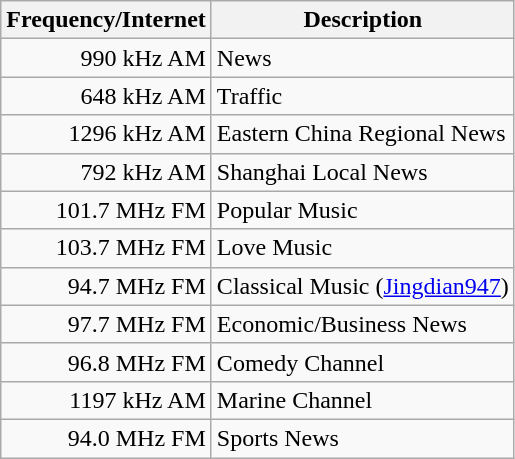<table class="wikitable">
<tr>
<th>Frequency/Internet</th>
<th>Description</th>
</tr>
<tr>
<td style="text-align:right;">990 kHz AM</td>
<td>News</td>
</tr>
<tr>
<td style="text-align:right;">648 kHz AM</td>
<td>Traffic</td>
</tr>
<tr>
<td style="text-align:right;">1296 kHz AM</td>
<td>Eastern China Regional News</td>
</tr>
<tr>
<td style="text-align:right;">792 kHz AM</td>
<td>Shanghai Local News</td>
</tr>
<tr>
<td style="text-align:right;">101.7 MHz FM</td>
<td>Popular Music</td>
</tr>
<tr>
<td style="text-align:right;">103.7 MHz FM</td>
<td>Love Music</td>
</tr>
<tr>
<td style="text-align:right;">94.7 MHz FM</td>
<td>Classical Music (<a href='#'>Jingdian947</a>)</td>
</tr>
<tr>
<td style="text-align:right;">97.7 MHz FM</td>
<td>Economic/Business News</td>
</tr>
<tr>
<td style="text-align:right;">96.8 MHz FM</td>
<td>Comedy Channel</td>
</tr>
<tr>
<td style="text-align:right;">1197 kHz AM</td>
<td>Marine Channel</td>
</tr>
<tr>
<td style="text-align:right;">94.0 MHz FM</td>
<td>Sports News</td>
</tr>
</table>
